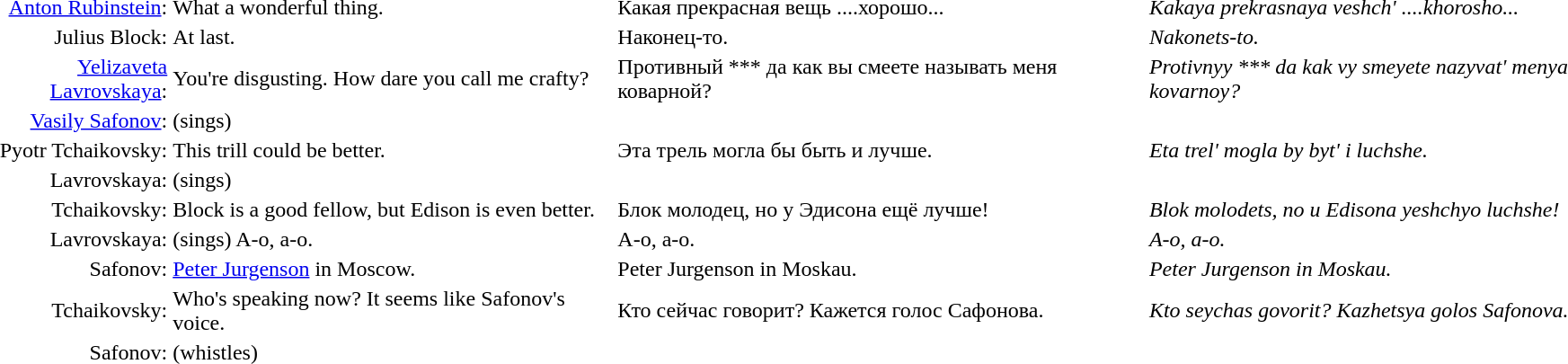<table>
<tr>
<td align="right"><a href='#'>Anton Rubinstein</a>:</td>
<td>What a wonderful thing.</td>
<td>Какая прекрасная вещь ....хорошо... </td>
<td><em>Kakaya prekrasnaya veshch' ....khorosho...</em></td>
</tr>
<tr>
<td align="right">Julius Block:</td>
<td>At last.</td>
<td>Наконец-то.</td>
<td><em>Nakonets-to.</em></td>
</tr>
<tr>
<td align="right"><a href='#'>Yelizaveta Lavrovskaya</a>:</td>
<td>You're disgusting. How dare you call me crafty?</td>
<td>Противный *** да как вы смеете называть меня коварной?</td>
<td><em>Protivnyy *** da kak vy smeyete nazyvat' menya kovarnoy?</em></td>
</tr>
<tr>
<td align="right"><a href='#'>Vasily Safonov</a>:</td>
<td>(sings)</td>
<td></td>
<td></td>
</tr>
<tr>
<td align="right">Pyotr Tchaikovsky:</td>
<td>This trill could be better.</td>
<td>Эта трель могла бы быть и лучше.</td>
<td><em>Eta trel' mogla by byt' i luchshe.</em></td>
</tr>
<tr>
<td align="right">Lavrovskaya:</td>
<td>(sings)</td>
<td></td>
<td></td>
</tr>
<tr>
<td align="right">Tchaikovsky:</td>
<td>Block is a good fellow, but Edison is even better.</td>
<td>Блок молодец, но у Эдисона ещё лучше!</td>
<td><em>Blok molodets, no u Edisona yeshchyo luchshe!</em></td>
</tr>
<tr>
<td align="right">Lavrovskaya:</td>
<td>(sings) A-o, a-o.</td>
<td>А-о, а-о.</td>
<td><em>A-o, a-o.</em></td>
</tr>
<tr>
<td align="right">Safonov:</td>
<td><a href='#'>Peter Jurgenson</a> in Moscow.</td>
<td>Peter Jurgenson in Moskau. </td>
<td><em>Peter Jurgenson in Moskau.</em></td>
</tr>
<tr>
<td align="right">Tchaikovsky:</td>
<td>Who's speaking now? It seems like Safonov's voice.</td>
<td>Кто сейчас говорит? Кажется голос Сафонова.</td>
<td><em>Kto seychas govorit? Kazhetsya golos Safonova.</em></td>
</tr>
<tr>
<td align="right">Safonov:</td>
<td>(whistles)</td>
<td></td>
<td></td>
</tr>
</table>
